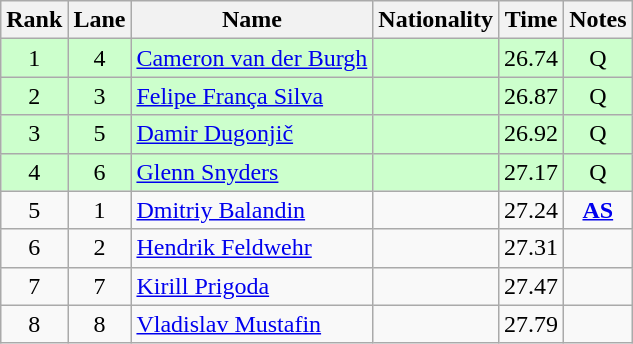<table class="wikitable sortable" style="text-align:center">
<tr>
<th>Rank</th>
<th>Lane</th>
<th>Name</th>
<th>Nationality</th>
<th>Time</th>
<th>Notes</th>
</tr>
<tr bgcolor=ccffcc>
<td>1</td>
<td>4</td>
<td align=left><a href='#'>Cameron van der Burgh</a></td>
<td align=left></td>
<td>26.74</td>
<td>Q</td>
</tr>
<tr bgcolor=ccffcc>
<td>2</td>
<td>3</td>
<td align=left><a href='#'>Felipe França Silva</a></td>
<td align=left></td>
<td>26.87</td>
<td>Q</td>
</tr>
<tr bgcolor=ccffcc>
<td>3</td>
<td>5</td>
<td align=left><a href='#'>Damir Dugonjič</a></td>
<td align=left></td>
<td>26.92</td>
<td>Q</td>
</tr>
<tr bgcolor=ccffcc>
<td>4</td>
<td>6</td>
<td align=left><a href='#'>Glenn Snyders</a></td>
<td align=left></td>
<td>27.17</td>
<td>Q</td>
</tr>
<tr>
<td>5</td>
<td>1</td>
<td align=left><a href='#'>Dmitriy Balandin</a></td>
<td align=left></td>
<td>27.24</td>
<td><strong><a href='#'>AS</a></strong></td>
</tr>
<tr>
<td>6</td>
<td>2</td>
<td align=left><a href='#'>Hendrik Feldwehr</a></td>
<td align=left></td>
<td>27.31</td>
<td></td>
</tr>
<tr>
<td>7</td>
<td>7</td>
<td align=left><a href='#'>Kirill Prigoda</a></td>
<td align=left></td>
<td>27.47</td>
<td></td>
</tr>
<tr>
<td>8</td>
<td>8</td>
<td align=left><a href='#'>Vladislav Mustafin</a></td>
<td align=left></td>
<td>27.79</td>
<td></td>
</tr>
</table>
